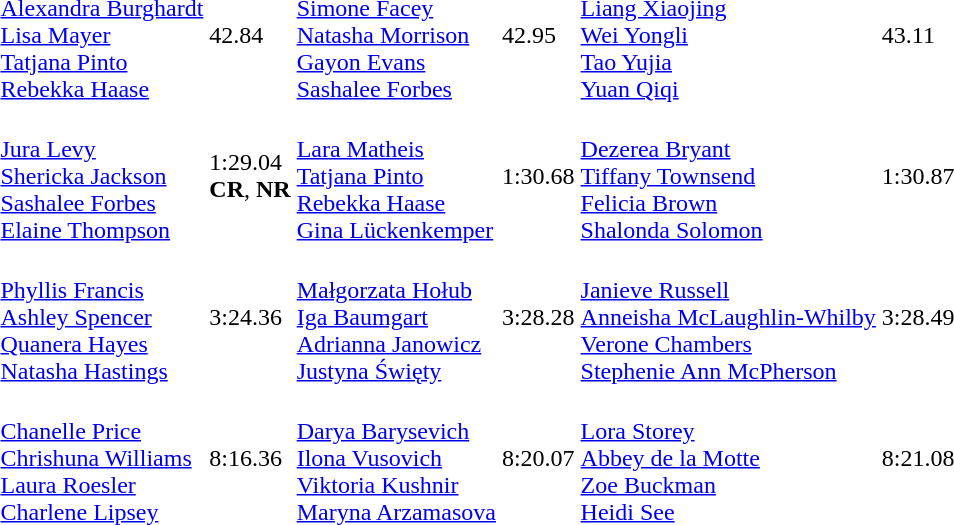<table>
<tr>
<td></td>
<td><br><a href='#'>Alexandra Burghardt</a><br><a href='#'>Lisa Mayer</a><br><a href='#'>Tatjana Pinto</a><br><a href='#'>Rebekka Haase</a></td>
<td>42.84</td>
<td><br><a href='#'>Simone Facey</a><br><a href='#'>Natasha Morrison</a><br><a href='#'>Gayon Evans</a><br><a href='#'>Sashalee Forbes</a></td>
<td>42.95</td>
<td><br><a href='#'>Liang Xiaojing</a><br><a href='#'>Wei Yongli</a><br><a href='#'>Tao Yujia</a><br><a href='#'>Yuan Qiqi</a></td>
<td>43.11</td>
</tr>
<tr>
<td></td>
<td><br><a href='#'>Jura Levy</a><br><a href='#'>Shericka Jackson</a><br><a href='#'>Sashalee Forbes</a><br><a href='#'>Elaine Thompson</a></td>
<td>1:29.04<br><strong>CR</strong>, <strong>NR</strong></td>
<td><br><a href='#'>Lara Matheis</a><br><a href='#'>Tatjana Pinto</a><br><a href='#'>Rebekka Haase</a><br><a href='#'>Gina Lückenkemper</a></td>
<td>1:30.68</td>
<td><br><a href='#'>Dezerea Bryant</a><br><a href='#'>Tiffany Townsend</a><br><a href='#'>Felicia Brown</a><br><a href='#'>Shalonda Solomon</a></td>
<td>1:30.87</td>
</tr>
<tr>
<td></td>
<td><br><a href='#'>Phyllis Francis</a><br><a href='#'>Ashley Spencer</a><br><a href='#'>Quanera Hayes</a><br><a href='#'>Natasha Hastings</a></td>
<td>3:24.36</td>
<td><br><a href='#'>Małgorzata Hołub</a><br><a href='#'>Iga Baumgart</a><br><a href='#'>Adrianna Janowicz</a><br><a href='#'>Justyna Święty</a></td>
<td>3:28.28</td>
<td><br><a href='#'>Janieve Russell</a><br><a href='#'>Anneisha McLaughlin-Whilby</a><br><a href='#'>Verone Chambers</a><br><a href='#'>Stephenie Ann McPherson</a></td>
<td>3:28.49</td>
</tr>
<tr>
<td></td>
<td><br><a href='#'>Chanelle Price</a><br><a href='#'>Chrishuna Williams</a><br><a href='#'>Laura Roesler</a><br><a href='#'>Charlene Lipsey</a></td>
<td>8:16.36</td>
<td><br><a href='#'>Darya Barysevich</a><br><a href='#'>Ilona Vusovich</a><br><a href='#'>Viktoria Kushnir</a><br><a href='#'>Maryna Arzamasova</a></td>
<td>8:20.07</td>
<td><br><a href='#'>Lora Storey</a><br><a href='#'>Abbey de la Motte</a><br><a href='#'>Zoe Buckman</a><br><a href='#'>Heidi See</a></td>
<td>8:21.08</td>
</tr>
</table>
